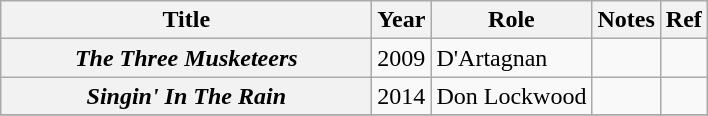<table class="wikitable plainrowheaders">
<tr>
<th style="width:15em;">Title</th>
<th>Year</th>
<th>Role</th>
<th>Notes</th>
<th>Ref</th>
</tr>
<tr>
<th scope=row><em>The Three Musketeers</em></th>
<td>2009</td>
<td>D'Artagnan</td>
<td></td>
<td></td>
</tr>
<tr>
<th scope=row><em>Singin' In The Rain</em></th>
<td>2014</td>
<td>Don Lockwood</td>
<td></td>
<td></td>
</tr>
<tr>
</tr>
</table>
